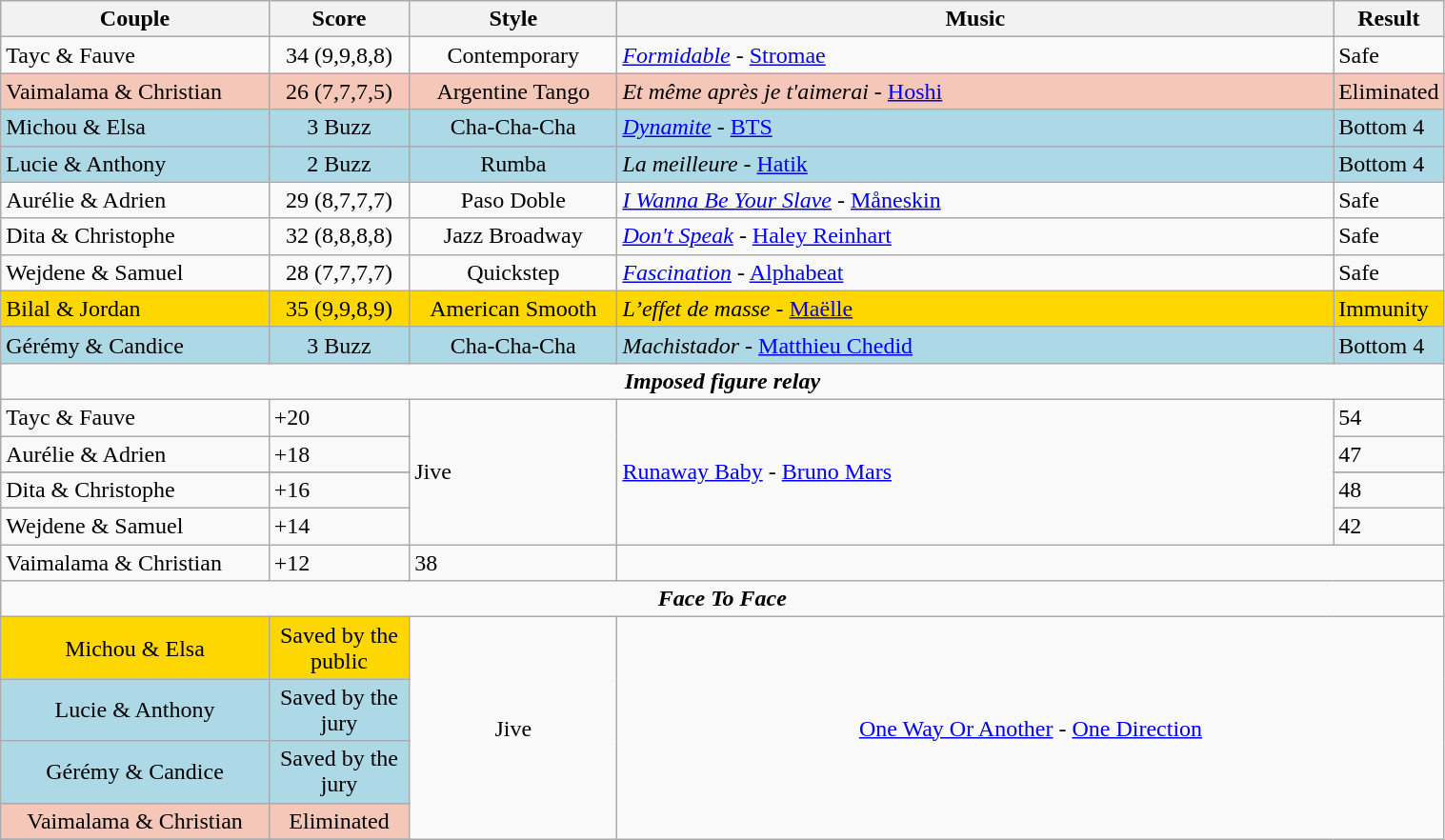<table class="wikitable" style="width:80%; text-align:center;">
<tr>
<th style="width:20%;">Couple</th>
<th style="width:10%;">Score</th>
<th style="width:15%;">Style</th>
<th style="width:60%;">Music</th>
<th style="width:60%;">Result</th>
</tr>
<tr>
<td style="text-align:left;">Tayc & Fauve</td>
<td>34 (9,9,8,8)</td>
<td>Contemporary</td>
<td style="text-align:left;"><em><a href='#'>Formidable</a></em> - <a href='#'>Stromae</a></td>
<td style="text-align:left;">Safe</td>
</tr>
<tr style="background:#f4c7b8;">
<td style="text-align:left;">Vaimalama & Christian</td>
<td>26 (7,7,7,5)</td>
<td>Argentine Tango</td>
<td style="text-align:left;"><em>Et même après je t'aimerai</em> - <a href='#'>Hoshi</a></td>
<td style="text-align:left;">Eliminated</td>
</tr>
<tr style="background:lightblue;">
<td style="text-align:left;">Michou & Elsa</td>
<td>3 Buzz</td>
<td>Cha-Cha-Cha</td>
<td style="text-align:left;"><em><a href='#'>Dynamite</a></em> - <a href='#'>BTS</a></td>
<td style="text-align:left;">Bottom 4</td>
</tr>
<tr style="background:lightblue;">
<td style="text-align:left;">Lucie & Anthony</td>
<td>2 Buzz</td>
<td>Rumba</td>
<td style="text-align:left;"><em>La meilleure</em> - <a href='#'>Hatik</a></td>
<td style="text-align:left;">Bottom 4</td>
</tr>
<tr>
<td style="text-align:left;">Aurélie & Adrien</td>
<td>29 (8,7,7,7)</td>
<td>Paso Doble</td>
<td style="text-align:left;"><em><a href='#'>I Wanna Be Your Slave</a></em> - <a href='#'>Måneskin</a></td>
<td style="text-align:left;">Safe</td>
</tr>
<tr>
<td style="text-align:left;">Dita & Christophe</td>
<td>32 (8,8,8,8)</td>
<td>Jazz Broadway</td>
<td style="text-align:left;"><em><a href='#'>Don't Speak</a></em> - <a href='#'>Haley Reinhart</a></td>
<td style="text-align:left;">Safe</td>
</tr>
<tr>
<td style="text-align:left;">Wejdene & Samuel</td>
<td>28 (7,7,7,7)</td>
<td>Quickstep</td>
<td style="text-align:left;"><em><a href='#'>Fascination</a></em> - <a href='#'>Alphabeat</a></td>
<td style="text-align:left;">Safe</td>
</tr>
<tr style="background:gold;">
<td style="text-align:left;">Bilal & Jordan</td>
<td>35 (9,9,8,9)</td>
<td>American Smooth</td>
<td style="text-align:left;"><em>L’effet de masse</em> - <a href='#'>Maëlle</a></td>
<td style="text-align:left;">Immunity</td>
</tr>
<tr style="background:lightblue;">
<td style="text-align:left;">Gérémy & Candice</td>
<td>3 Buzz</td>
<td>Cha-Cha-Cha</td>
<td style="text-align:left;"><em>Machistador</em> - <a href='#'>Matthieu Chedid</a></td>
<td style="text-align:left;">Bottom 4</td>
</tr>
<tr>
<td colspan=5 style="text-align:center;"><strong><em>Imposed figure relay</em></strong></td>
</tr>
<tr style="text-align:left;">
<td>Tayc & Fauve</td>
<td>+20</td>
<td rowspan=5>Jive</td>
<td rowspan=5><a href='#'>Runaway Baby</a> - <a href='#'>Bruno Mars</a></td>
<td>54</td>
</tr>
<tr style="text-align:left;">
<td>Aurélie & Adrien</td>
<td>+18</td>
<td>47</td>
</tr>
<tr>
</tr>
<tr style="text-align:left;">
<td>Dita & Christophe</td>
<td>+16</td>
<td>48</td>
</tr>
<tr style="text-align:left;">
<td>Wejdene & Samuel</td>
<td>+14</td>
<td>42</td>
</tr>
<tr style="text-align:left;">
<td>Vaimalama & Christian</td>
<td>+12</td>
<td>38</td>
</tr>
<tr>
<td colspan=5 style="text-align:center;"><strong><em>Face To Face</em></strong></td>
</tr>
<tr>
<td bgcolor="gold">Michou & Elsa</td>
<td bgcolor="gold">Saved by the public</td>
<td rowspan=5>Jive</td>
<td rowspan=5 colspan=2><a href='#'>One Way Or Another</a> - <a href='#'>One Direction</a></td>
</tr>
<tr style="background:lightblue;">
<td>Lucie & Anthony</td>
<td>Saved by the jury</td>
</tr>
<tr style="background:lightblue;">
<td>Gérémy & Candice</td>
<td>Saved by the jury</td>
</tr>
<tr style="background:#f4c7b8;">
<td>Vaimalama & Christian</td>
<td>Eliminated</td>
</tr>
<tr>
</tr>
</table>
